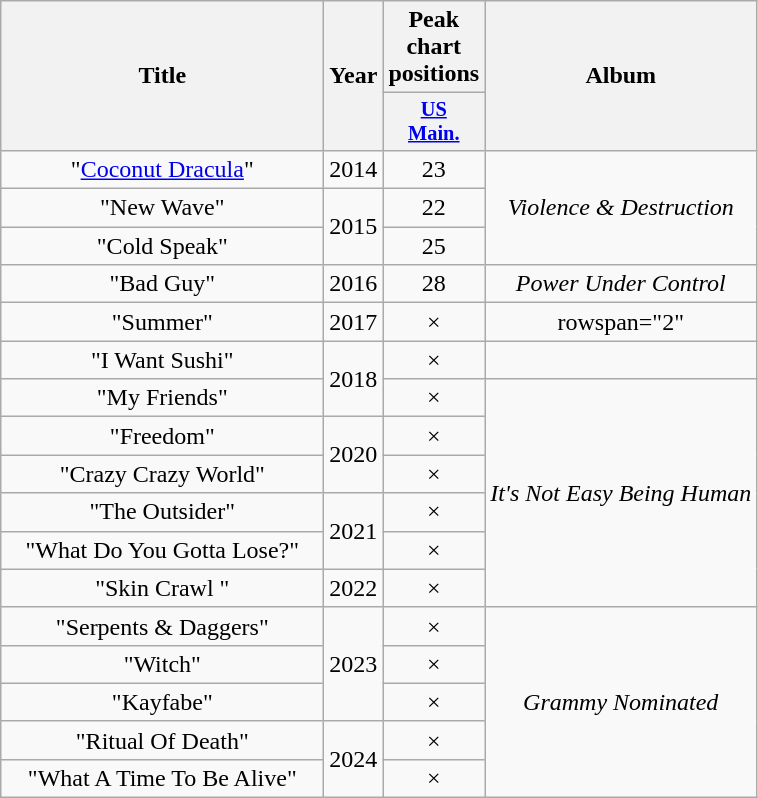<table class="wikitable plainrowheaders" style="text-align:center;">
<tr>
<th scope="col" rowspan="2" style="width:13em;">Title</th>
<th scope="col" rowspan="2">Year</th>
<th scope="col" colspan="1">Peak chart positions</th>
<th scope="col" rowspan="2">Album</th>
</tr>
<tr>
<th scope="col" style="width:2em;font-size:85%;"><a href='#'>US<br>Main.</a><br></th>
</tr>
<tr>
<td scope="row">"<a href='#'>Coconut Dracula</a>"</td>
<td>2014</td>
<td>23</td>
<td rowspan="3"><em>Violence & Destruction</em></td>
</tr>
<tr>
<td scope="row">"New Wave"</td>
<td rowspan="2">2015</td>
<td>22</td>
</tr>
<tr>
<td scope="row">"Cold Speak"</td>
<td>25</td>
</tr>
<tr>
<td scope="row">"Bad Guy"</td>
<td>2016</td>
<td>28</td>
<td><em>Power Under Control</em></td>
</tr>
<tr>
<td scope="row">"Summer"</td>
<td>2017</td>
<td>×</td>
<td>rowspan="2" </td>
</tr>
<tr>
<td scope="row">"I Want Sushi"</td>
<td rowspan="2">2018</td>
<td>×</td>
</tr>
<tr>
<td scope="row">"My Friends"</td>
<td>×</td>
<td rowspan="6"><em>It's Not Easy Being Human</em></td>
</tr>
<tr>
<td scope="row">"Freedom"</td>
<td rowspan="2">2020</td>
<td>×</td>
</tr>
<tr>
<td scope="row">"Crazy Crazy World"</td>
<td>×</td>
</tr>
<tr>
<td scope="row">"The Outsider"</td>
<td rowspan="2">2021</td>
<td>×</td>
</tr>
<tr>
<td scope="row">"What Do You Gotta Lose?"</td>
<td>×</td>
</tr>
<tr>
<td scope="row">"Skin Crawl "</td>
<td>2022</td>
<td>×</td>
</tr>
<tr>
<td>"Serpents & Daggers"</td>
<td rowspan="3">2023</td>
<td>×</td>
<td rowspan="5"><em>Grammy Nominated</em></td>
</tr>
<tr>
<td>"Witch"</td>
<td>×</td>
</tr>
<tr>
<td>"Kayfabe"</td>
<td>×</td>
</tr>
<tr>
<td>"Ritual Of Death"</td>
<td rowspan="2">2024</td>
<td>×</td>
</tr>
<tr>
<td>"What A Time To Be Alive"</td>
<td>×</td>
</tr>
</table>
